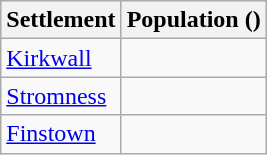<table class="wikitable col2right">
<tr>
<th>Settlement</th>
<th>Population ()</th>
</tr>
<tr>
<td><a href='#'>Kirkwall</a></td>
<td></td>
</tr>
<tr>
<td><a href='#'>Stromness</a></td>
<td></td>
</tr>
<tr>
<td><a href='#'>Finstown</a></td>
<td></td>
</tr>
</table>
